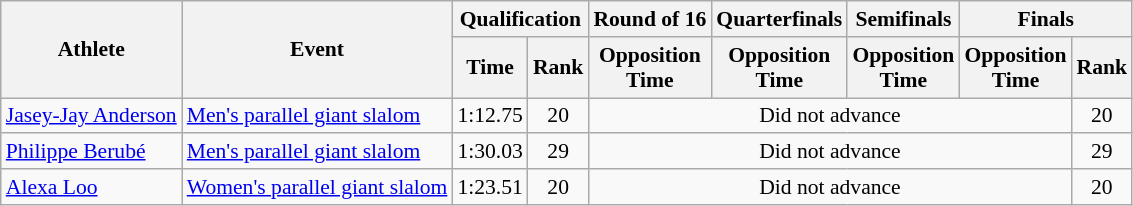<table class="wikitable" style="font-size:90%">
<tr>
<th rowspan="2">Athlete</th>
<th rowspan="2">Event</th>
<th colspan="2">Qualification</th>
<th>Round of 16</th>
<th>Quarterfinals</th>
<th>Semifinals</th>
<th colspan=2>Finals</th>
</tr>
<tr>
<th>Time</th>
<th>Rank</th>
<th>Opposition<br>Time</th>
<th>Opposition<br>Time</th>
<th>Opposition<br>Time</th>
<th>Opposition<br>Time</th>
<th>Rank</th>
</tr>
<tr>
<td><a href='#'>Jasey-Jay Anderson</a></td>
<td><a href='#'>Men's parallel giant slalom</a></td>
<td style="text-align:center;">1:12.75</td>
<td style="text-align:center;">20</td>
<td colspan="4" style="text-align:center;">Did not advance</td>
<td style="text-align:center;">20</td>
</tr>
<tr>
<td><a href='#'>Philippe Berubé</a></td>
<td><a href='#'>Men's parallel giant slalom</a></td>
<td style="text-align:center;">1:30.03</td>
<td style="text-align:center;">29</td>
<td colspan="4" style="text-align:center;">Did not advance</td>
<td style="text-align:center;">29</td>
</tr>
<tr>
<td><a href='#'>Alexa Loo</a></td>
<td><a href='#'>Women's parallel giant slalom</a></td>
<td style="text-align:center;">1:23.51</td>
<td style="text-align:center;">20</td>
<td colspan="4" style="text-align:center;">Did not advance</td>
<td style="text-align:center;">20</td>
</tr>
</table>
